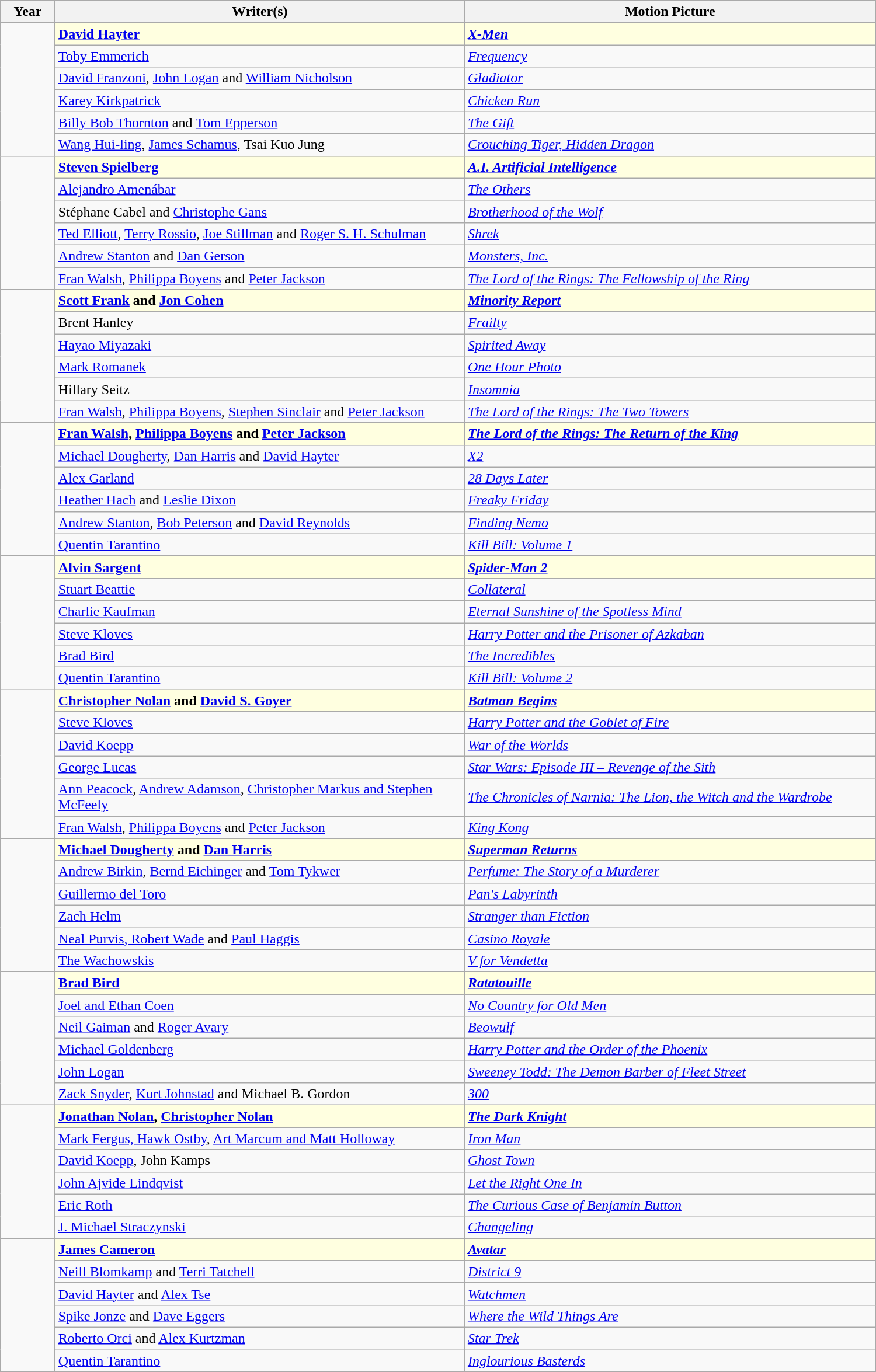<table class="wikitable" width="1000px">
<tr>
<th width="55px">Year</th>
<th width="460px">Writer(s)</th>
<th>Motion Picture</th>
</tr>
<tr>
<td rowspan=6></td>
<td style="background:lightyellow"><strong><a href='#'>David Hayter</a></strong></td>
<td style="background:lightyellow"><strong><em><a href='#'>X-Men</a></em></strong></td>
</tr>
<tr>
<td><a href='#'>Toby Emmerich</a></td>
<td><em><a href='#'>Frequency</a></em></td>
</tr>
<tr>
<td><a href='#'>David Franzoni</a>, <a href='#'>John Logan</a> and <a href='#'>William Nicholson</a></td>
<td><em><a href='#'>Gladiator</a></em></td>
</tr>
<tr>
<td><a href='#'>Karey Kirkpatrick</a></td>
<td><em><a href='#'>Chicken Run</a></em></td>
</tr>
<tr>
<td><a href='#'>Billy Bob Thornton</a> and <a href='#'>Tom Epperson</a></td>
<td><em><a href='#'>The Gift</a></em></td>
</tr>
<tr>
<td><a href='#'>Wang Hui-ling</a>, <a href='#'>James Schamus</a>, Tsai Kuo Jung</td>
<td><em><a href='#'>Crouching Tiger, Hidden Dragon</a></em></td>
</tr>
<tr>
<td rowspan=6></td>
<td style="background:lightyellow"><strong><a href='#'>Steven Spielberg</a></strong></td>
<td style="background:lightyellow"><strong><em><a href='#'>A.I. Artificial Intelligence</a></em></strong></td>
</tr>
<tr>
<td><a href='#'>Alejandro Amenábar</a></td>
<td><em><a href='#'>The Others</a></em></td>
</tr>
<tr>
<td>Stéphane Cabel and <a href='#'>Christophe Gans</a></td>
<td><em><a href='#'>Brotherhood of the Wolf</a></em></td>
</tr>
<tr>
<td><a href='#'>Ted Elliott</a>, <a href='#'>Terry Rossio</a>, <a href='#'>Joe Stillman</a> and <a href='#'>Roger S. H. Schulman</a></td>
<td><em><a href='#'>Shrek</a></em></td>
</tr>
<tr>
<td><a href='#'>Andrew Stanton</a> and <a href='#'>Dan Gerson</a></td>
<td><em><a href='#'>Monsters, Inc.</a></em></td>
</tr>
<tr>
<td><a href='#'>Fran Walsh</a>, <a href='#'>Philippa Boyens</a> and <a href='#'>Peter Jackson</a></td>
<td><em><a href='#'>The Lord of the Rings: The Fellowship of the Ring</a></em></td>
</tr>
<tr>
<td rowspan=6></td>
<td style="background:lightyellow"><strong><a href='#'>Scott Frank</a> and <a href='#'>Jon Cohen</a></strong></td>
<td style="background:lightyellow"><strong><em><a href='#'>Minority Report</a></em></strong></td>
</tr>
<tr>
<td>Brent Hanley</td>
<td><em><a href='#'>Frailty</a></em></td>
</tr>
<tr>
<td><a href='#'>Hayao Miyazaki</a><br></td>
<td><em><a href='#'>Spirited Away</a></em></td>
</tr>
<tr>
<td><a href='#'>Mark Romanek</a></td>
<td><em><a href='#'>One Hour Photo</a></em></td>
</tr>
<tr>
<td>Hillary Seitz</td>
<td><em><a href='#'>Insomnia</a></em></td>
</tr>
<tr>
<td><a href='#'>Fran Walsh</a>, <a href='#'>Philippa Boyens</a>, <a href='#'>Stephen Sinclair</a> and <a href='#'>Peter Jackson</a></td>
<td><em><a href='#'>The Lord of the Rings: The Two Towers</a></em></td>
</tr>
<tr>
<td rowspan=6></td>
<td style="background:lightyellow"><strong><a href='#'>Fran Walsh</a>, <a href='#'>Philippa Boyens</a> and <a href='#'>Peter Jackson</a></strong></td>
<td style="background:lightyellow"><strong><em><a href='#'>The Lord of the Rings: The Return of the King</a></em></strong></td>
</tr>
<tr>
<td><a href='#'>Michael Dougherty</a>, <a href='#'>Dan Harris</a> and <a href='#'>David Hayter</a></td>
<td><em><a href='#'>X2</a></em></td>
</tr>
<tr>
<td><a href='#'>Alex Garland</a></td>
<td><em><a href='#'>28 Days Later</a></em></td>
</tr>
<tr>
<td><a href='#'>Heather Hach</a> and <a href='#'>Leslie Dixon</a></td>
<td><em><a href='#'>Freaky Friday</a></em></td>
</tr>
<tr>
<td><a href='#'>Andrew Stanton</a>, <a href='#'>Bob Peterson</a> and <a href='#'>David Reynolds</a></td>
<td><em><a href='#'>Finding Nemo</a></em></td>
</tr>
<tr>
<td><a href='#'>Quentin Tarantino</a></td>
<td><em><a href='#'>Kill Bill: Volume 1</a></em></td>
</tr>
<tr>
<td rowspan=6></td>
<td style="background:lightyellow"><strong><a href='#'>Alvin Sargent</a></strong></td>
<td style="background:lightyellow"><strong><em><a href='#'>Spider-Man 2</a></em></strong></td>
</tr>
<tr>
<td><a href='#'>Stuart Beattie</a></td>
<td><em><a href='#'>Collateral</a></em></td>
</tr>
<tr>
<td><a href='#'>Charlie Kaufman</a></td>
<td><em><a href='#'>Eternal Sunshine of the Spotless Mind</a></em></td>
</tr>
<tr>
<td><a href='#'>Steve Kloves</a></td>
<td><em><a href='#'>Harry Potter and the Prisoner of Azkaban</a></em></td>
</tr>
<tr>
<td><a href='#'>Brad Bird</a></td>
<td><em><a href='#'>The Incredibles</a></em></td>
</tr>
<tr>
<td><a href='#'>Quentin Tarantino</a></td>
<td><em><a href='#'>Kill Bill: Volume 2</a></em></td>
</tr>
<tr>
<td rowspan=6></td>
<td style="background:lightyellow"><strong><a href='#'>Christopher Nolan</a> and <a href='#'>David S. Goyer</a></strong></td>
<td style="background:lightyellow"><strong><em><a href='#'>Batman Begins</a></em></strong></td>
</tr>
<tr>
<td><a href='#'>Steve Kloves</a></td>
<td><em><a href='#'>Harry Potter and the Goblet of Fire</a></em></td>
</tr>
<tr>
<td><a href='#'>David Koepp</a></td>
<td><em><a href='#'>War of the Worlds</a></em></td>
</tr>
<tr>
<td><a href='#'>George Lucas</a></td>
<td><em><a href='#'>Star Wars: Episode III – Revenge of the Sith</a></em></td>
</tr>
<tr>
<td><a href='#'>Ann Peacock</a>, <a href='#'>Andrew Adamson</a>, <a href='#'>Christopher Markus and Stephen McFeely</a></td>
<td><em><a href='#'>The Chronicles of Narnia: The Lion, the Witch and the Wardrobe</a></em></td>
</tr>
<tr>
<td><a href='#'>Fran Walsh</a>, <a href='#'>Philippa Boyens</a> and <a href='#'>Peter Jackson</a></td>
<td><em><a href='#'>King Kong</a></em></td>
</tr>
<tr>
<td rowspan=6></td>
<td style="background:lightyellow"><strong><a href='#'>Michael Dougherty</a> and <a href='#'>Dan Harris</a></strong></td>
<td style="background:lightyellow"><strong><em><a href='#'>Superman Returns</a></em></strong></td>
</tr>
<tr>
<td><a href='#'>Andrew Birkin</a>, <a href='#'>Bernd Eichinger</a> and <a href='#'>Tom Tykwer</a></td>
<td><em><a href='#'>Perfume: The Story of a Murderer</a></em></td>
</tr>
<tr>
<td><a href='#'>Guillermo del Toro</a></td>
<td><em><a href='#'>Pan's Labyrinth</a></em></td>
</tr>
<tr>
<td><a href='#'>Zach Helm</a></td>
<td><em><a href='#'>Stranger than Fiction</a></em></td>
</tr>
<tr>
<td><a href='#'>Neal Purvis, Robert Wade</a> and <a href='#'>Paul Haggis</a></td>
<td><em><a href='#'>Casino Royale</a></em></td>
</tr>
<tr>
<td><a href='#'>The Wachowskis</a></td>
<td><em><a href='#'>V for Vendetta</a></em></td>
</tr>
<tr>
<td rowspan=6></td>
<td style="background:lightyellow"><strong><a href='#'>Brad Bird</a></strong></td>
<td style="background:lightyellow"><strong><em><a href='#'>Ratatouille</a></em></strong></td>
</tr>
<tr>
<td><a href='#'>Joel and Ethan Coen</a></td>
<td><em><a href='#'>No Country for Old Men</a></em></td>
</tr>
<tr>
<td><a href='#'>Neil Gaiman</a> and <a href='#'>Roger Avary</a></td>
<td><em><a href='#'>Beowulf</a></em></td>
</tr>
<tr>
<td><a href='#'>Michael Goldenberg</a></td>
<td><em><a href='#'>Harry Potter and the Order of the Phoenix</a></em></td>
</tr>
<tr>
<td><a href='#'>John Logan</a></td>
<td><em><a href='#'>Sweeney Todd: The Demon Barber of Fleet Street</a></em></td>
</tr>
<tr>
<td><a href='#'>Zack Snyder</a>, <a href='#'>Kurt Johnstad</a> and Michael B. Gordon</td>
<td><em><a href='#'>300</a></em></td>
</tr>
<tr>
<td rowspan=6></td>
<td style="background:lightyellow"><strong><a href='#'>Jonathan Nolan</a>, <a href='#'>Christopher Nolan</a></strong></td>
<td style="background:lightyellow"><strong><em><a href='#'>The Dark Knight</a></em></strong></td>
</tr>
<tr>
<td><a href='#'>Mark Fergus, Hawk Ostby</a>, <a href='#'>Art Marcum and Matt Holloway</a></td>
<td><em><a href='#'>Iron Man</a></em></td>
</tr>
<tr>
<td><a href='#'>David Koepp</a>, John Kamps</td>
<td><em><a href='#'>Ghost Town</a></em></td>
</tr>
<tr>
<td><a href='#'>John Ajvide Lindqvist</a></td>
<td><em><a href='#'>Let the Right One In</a></em></td>
</tr>
<tr>
<td><a href='#'>Eric Roth</a></td>
<td><em><a href='#'>The Curious Case of Benjamin Button</a></em></td>
</tr>
<tr>
<td><a href='#'>J. Michael Straczynski</a></td>
<td><em><a href='#'>Changeling</a></em></td>
</tr>
<tr>
<td rowspan=6></td>
<td style="background:lightyellow"><strong><a href='#'>James Cameron</a></strong></td>
<td style="background:lightyellow"><strong><em><a href='#'>Avatar</a></em></strong></td>
</tr>
<tr>
<td><a href='#'>Neill Blomkamp</a> and <a href='#'>Terri Tatchell</a></td>
<td><em><a href='#'>District 9</a></em></td>
</tr>
<tr>
<td><a href='#'>David Hayter</a> and <a href='#'>Alex Tse</a></td>
<td><em><a href='#'>Watchmen</a></em></td>
</tr>
<tr>
<td><a href='#'>Spike Jonze</a> and <a href='#'>Dave Eggers</a></td>
<td><em><a href='#'>Where the Wild Things Are</a></em></td>
</tr>
<tr>
<td><a href='#'>Roberto Orci</a> and <a href='#'>Alex Kurtzman</a></td>
<td><em><a href='#'>Star Trek</a></em></td>
</tr>
<tr>
<td><a href='#'>Quentin Tarantino</a></td>
<td><em><a href='#'>Inglourious Basterds</a></em></td>
</tr>
</table>
